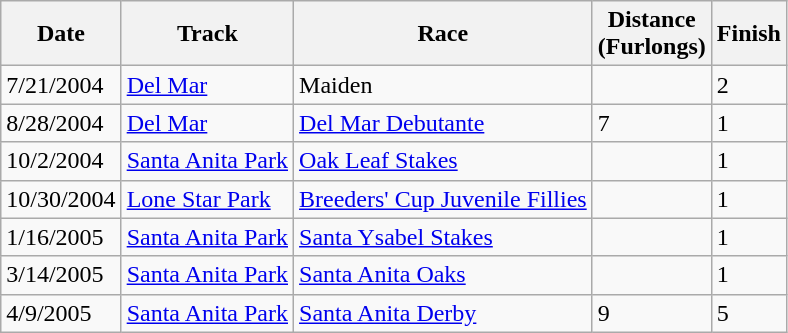<table class="wikitable sortable">
<tr>
<th>Date</th>
<th>Track</th>
<th>Race</th>
<th>Distance<br>(Furlongs)</th>
<th>Finish</th>
</tr>
<tr>
<td>7/21/2004</td>
<td><a href='#'>Del Mar</a></td>
<td>Maiden</td>
<td></td>
<td>2</td>
</tr>
<tr>
<td>8/28/2004</td>
<td><a href='#'>Del Mar</a></td>
<td><a href='#'>Del Mar Debutante</a></td>
<td>7</td>
<td>1</td>
</tr>
<tr>
<td>10/2/2004</td>
<td><a href='#'>Santa Anita Park</a></td>
<td><a href='#'>Oak Leaf Stakes</a></td>
<td></td>
<td>1</td>
</tr>
<tr>
<td>10/30/2004</td>
<td><a href='#'>Lone Star Park</a></td>
<td><a href='#'>Breeders' Cup Juvenile Fillies</a></td>
<td></td>
<td>1</td>
</tr>
<tr>
<td>1/16/2005</td>
<td><a href='#'>Santa Anita Park</a></td>
<td><a href='#'>Santa Ysabel Stakes</a></td>
<td></td>
<td>1</td>
</tr>
<tr>
<td>3/14/2005</td>
<td><a href='#'>Santa Anita Park</a></td>
<td><a href='#'>Santa Anita Oaks</a></td>
<td></td>
<td>1</td>
</tr>
<tr>
<td>4/9/2005</td>
<td><a href='#'>Santa Anita Park</a></td>
<td><a href='#'>Santa Anita Derby</a></td>
<td>9</td>
<td>5</td>
</tr>
</table>
